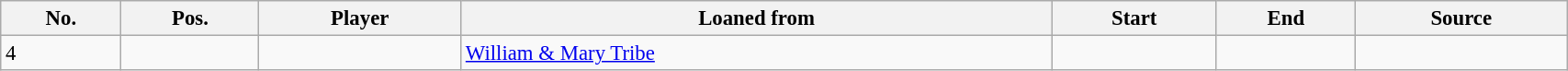<table class="wikitable sortable" style="width:90%; text-align:center; font-size:95%; text-align:left;">
<tr>
<th><strong>No.</strong></th>
<th><strong>Pos.</strong></th>
<th><strong>Player</strong></th>
<th><strong>Loaned from</strong></th>
<th><strong>Start</strong></th>
<th><strong>End</strong></th>
<th><strong>Source</strong></th>
</tr>
<tr>
<td>4</td>
<td align=center></td>
<td></td>
<td> <a href='#'>William & Mary Tribe</a></td>
<td></td>
<td></td>
<td></td>
</tr>
</table>
